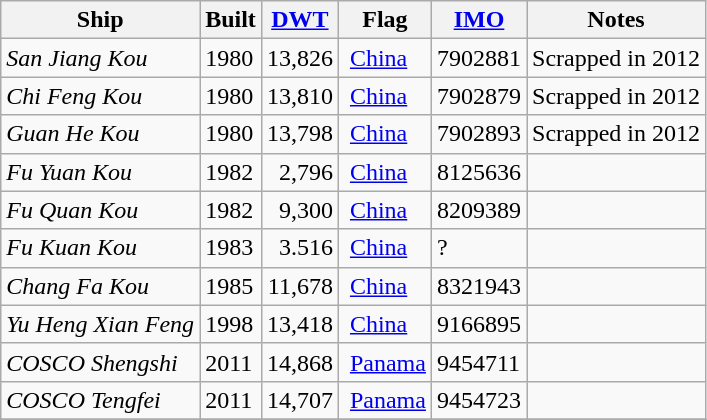<table class="wikitable">
<tr>
<th>Ship</th>
<th>Built</th>
<th><a href='#'>DWT</a></th>
<th>Flag</th>
<th><a href='#'>IMO</a></th>
<th>Notes</th>
</tr>
<tr>
<td><em>San Jiang Kou</em></td>
<td>1980</td>
<td align=right>13,826</td>
<td> <a href='#'>China</a></td>
<td>7902881</td>
<td>Scrapped in 2012</td>
</tr>
<tr>
<td><em>Chi Feng Kou</em></td>
<td>1980</td>
<td align=right>13,810</td>
<td> <a href='#'>China</a></td>
<td>7902879</td>
<td>Scrapped in 2012</td>
</tr>
<tr>
<td><em>Guan He Kou</em></td>
<td>1980</td>
<td align=right>13,798</td>
<td> <a href='#'>China</a></td>
<td>7902893</td>
<td>Scrapped in 2012</td>
</tr>
<tr>
<td><em>Fu Yuan Kou</em></td>
<td>1982</td>
<td align=right>2,796</td>
<td> <a href='#'>China</a></td>
<td>8125636</td>
<td></td>
</tr>
<tr>
<td><em>Fu Quan Kou</em></td>
<td>1982</td>
<td align=right>9,300</td>
<td> <a href='#'>China</a></td>
<td>8209389</td>
<td></td>
</tr>
<tr>
<td><em>Fu Kuan Kou</em></td>
<td>1983</td>
<td align=right>3.516</td>
<td> <a href='#'>China</a></td>
<td>?</td>
<td></td>
</tr>
<tr>
<td><em>Chang Fa Kou</em></td>
<td>1985</td>
<td align=right>11,678</td>
<td> <a href='#'>China</a></td>
<td>8321943</td>
<td></td>
</tr>
<tr>
<td><em>Yu Heng Xian Feng</em></td>
<td>1998</td>
<td align=right>13,418</td>
<td> <a href='#'>China</a></td>
<td>9166895</td>
<td></td>
</tr>
<tr>
<td><em>COSCO Shengshi</em></td>
<td>2011</td>
<td align=right>14,868</td>
<td> <a href='#'>Panama</a></td>
<td>9454711</td>
<td></td>
</tr>
<tr>
<td><em>COSCO Tengfei</em></td>
<td>2011</td>
<td align=right>14,707</td>
<td> <a href='#'>Panama</a></td>
<td>9454723</td>
<td></td>
</tr>
<tr>
</tr>
</table>
